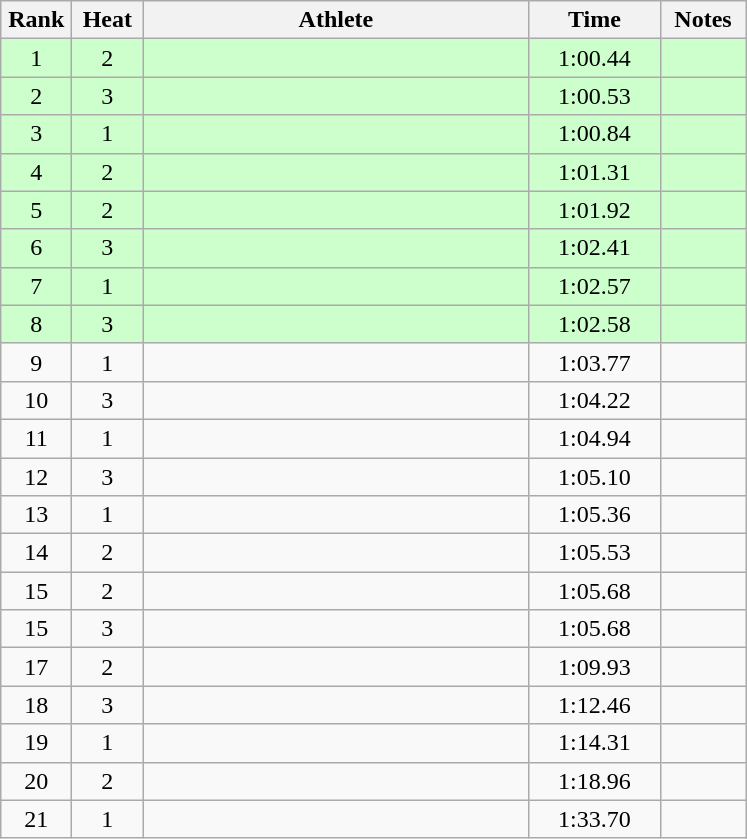<table class="wikitable" style="text-align:center">
<tr>
<th width=40>Rank</th>
<th width=40>Heat</th>
<th width=250>Athlete</th>
<th width=80>Time</th>
<th width=50>Notes</th>
</tr>
<tr bgcolor=ccffcc>
<td>1</td>
<td>2</td>
<td align=left></td>
<td>1:00.44</td>
<td></td>
</tr>
<tr bgcolor=ccffcc>
<td>2</td>
<td>3</td>
<td align=left></td>
<td>1:00.53</td>
<td></td>
</tr>
<tr bgcolor=ccffcc>
<td>3</td>
<td>1</td>
<td align=left></td>
<td>1:00.84</td>
<td></td>
</tr>
<tr bgcolor=ccffcc>
<td>4</td>
<td>2</td>
<td align=left></td>
<td>1:01.31</td>
<td></td>
</tr>
<tr bgcolor=ccffcc>
<td>5</td>
<td>2</td>
<td align=left></td>
<td>1:01.92</td>
<td></td>
</tr>
<tr bgcolor=ccffcc>
<td>6</td>
<td>3</td>
<td align=left></td>
<td>1:02.41</td>
<td></td>
</tr>
<tr bgcolor=ccffcc>
<td>7</td>
<td>1</td>
<td align=left></td>
<td>1:02.57</td>
<td></td>
</tr>
<tr bgcolor=ccffcc>
<td>8</td>
<td>3</td>
<td align=left></td>
<td>1:02.58</td>
<td></td>
</tr>
<tr>
<td>9</td>
<td>1</td>
<td align=left></td>
<td>1:03.77</td>
<td></td>
</tr>
<tr>
<td>10</td>
<td>3</td>
<td align=left></td>
<td>1:04.22</td>
<td></td>
</tr>
<tr>
<td>11</td>
<td>1</td>
<td align=left></td>
<td>1:04.94</td>
<td></td>
</tr>
<tr>
<td>12</td>
<td>3</td>
<td align=left></td>
<td>1:05.10</td>
<td></td>
</tr>
<tr>
<td>13</td>
<td>1</td>
<td align=left></td>
<td>1:05.36</td>
<td></td>
</tr>
<tr>
<td>14</td>
<td>2</td>
<td align=left></td>
<td>1:05.53</td>
<td></td>
</tr>
<tr>
<td>15</td>
<td>2</td>
<td align=left></td>
<td>1:05.68</td>
<td></td>
</tr>
<tr>
<td>15</td>
<td>3</td>
<td align=left></td>
<td>1:05.68</td>
<td></td>
</tr>
<tr>
<td>17</td>
<td>2</td>
<td align=left></td>
<td>1:09.93</td>
<td></td>
</tr>
<tr>
<td>18</td>
<td>3</td>
<td align=left></td>
<td>1:12.46</td>
<td></td>
</tr>
<tr>
<td>19</td>
<td>1</td>
<td align=left></td>
<td>1:14.31</td>
<td></td>
</tr>
<tr>
<td>20</td>
<td>2</td>
<td align=left></td>
<td>1:18.96</td>
<td></td>
</tr>
<tr>
<td>21</td>
<td>1</td>
<td align=left></td>
<td>1:33.70</td>
<td></td>
</tr>
</table>
